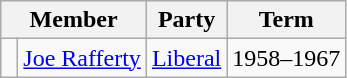<table class="wikitable">
<tr>
<th colspan="2">Member</th>
<th>Party</th>
<th>Term</th>
</tr>
<tr>
<td> </td>
<td><a href='#'>Joe Rafferty</a></td>
<td><a href='#'>Liberal</a></td>
<td>1958–1967</td>
</tr>
</table>
